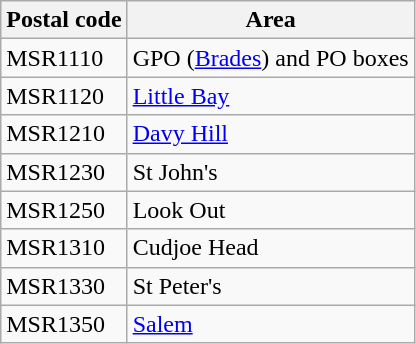<table class="wikitable">
<tr>
<th>Postal code</th>
<th>Area</th>
</tr>
<tr>
<td>MSR1110</td>
<td>GPO (<a href='#'>Brades</a>) and PO boxes</td>
</tr>
<tr>
<td>MSR1120</td>
<td><a href='#'>Little Bay</a></td>
</tr>
<tr>
<td>MSR1210</td>
<td><a href='#'>Davy Hill</a></td>
</tr>
<tr>
<td>MSR1230</td>
<td>St John's</td>
</tr>
<tr>
<td>MSR1250</td>
<td>Look Out</td>
</tr>
<tr>
<td>MSR1310</td>
<td>Cudjoe Head</td>
</tr>
<tr>
<td>MSR1330</td>
<td>St Peter's</td>
</tr>
<tr>
<td>MSR1350</td>
<td><a href='#'>Salem</a></td>
</tr>
</table>
